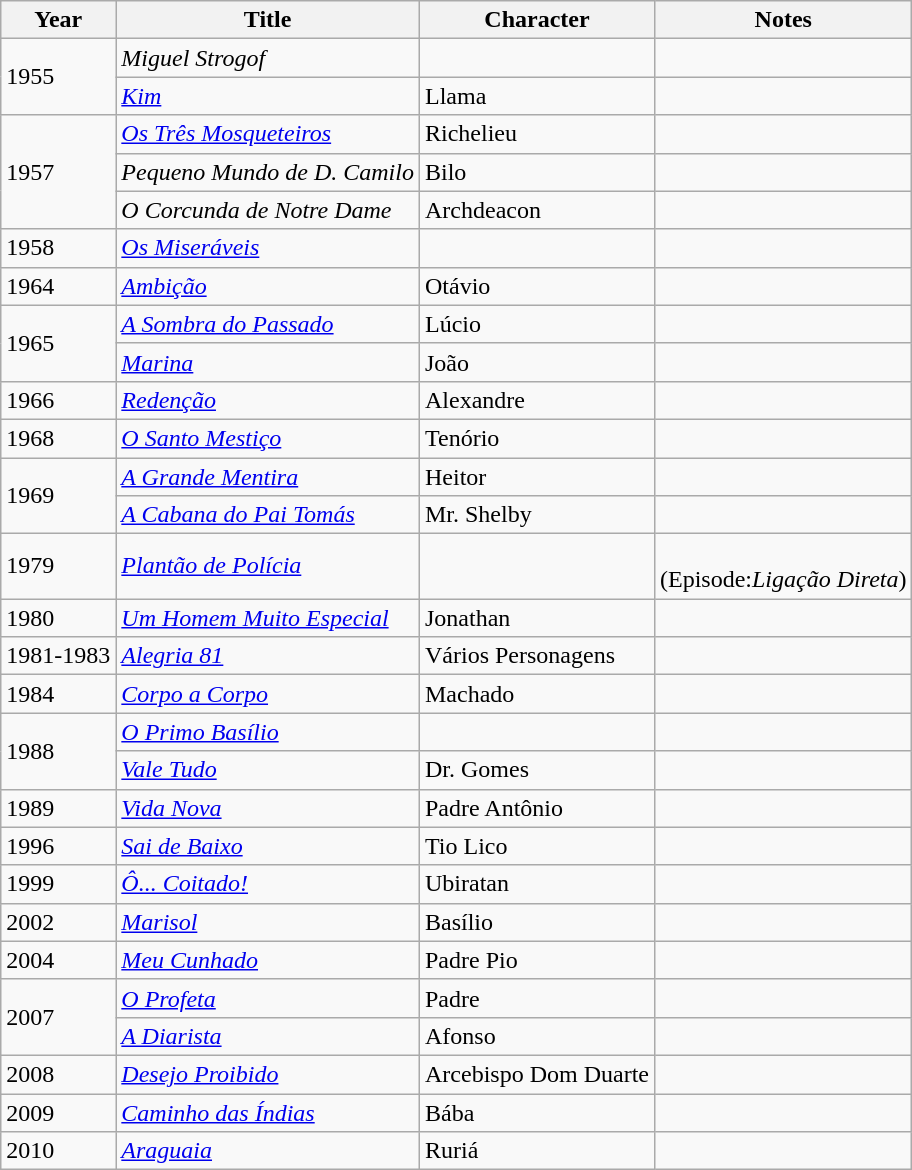<table class="wikitable">
<tr>
<th>Year</th>
<th>Title</th>
<th>Character</th>
<th>Notes</th>
</tr>
<tr>
<td rowspan="2">1955</td>
<td><em>Miguel Strogof</em></td>
<td></td>
<td></td>
</tr>
<tr>
<td><em><a href='#'>Kim</a></em></td>
<td>Llama</td>
<td></td>
</tr>
<tr>
<td rowspan=3>1957</td>
<td><em><a href='#'>Os Três Mosqueteiros</a></em></td>
<td>Richelieu</td>
<td></td>
</tr>
<tr>
<td><em>Pequeno Mundo de D. Camilo</em></td>
<td>Bilo</td>
<td></td>
</tr>
<tr>
<td><em>O Corcunda de Notre Dame</em></td>
<td>Archdeacon</td>
<td></td>
</tr>
<tr>
<td>1958</td>
<td><em><a href='#'>Os Miseráveis</a></em></td>
<td></td>
<td></td>
</tr>
<tr>
<td>1964</td>
<td><em><a href='#'>Ambição</a></em></td>
<td>Otávio</td>
<td></td>
</tr>
<tr>
<td rowspan="2">1965</td>
<td><em><a href='#'>A Sombra do Passado</a></em></td>
<td>Lúcio</td>
<td></td>
</tr>
<tr>
<td><em><a href='#'>Marina</a></em></td>
<td>João</td>
<td></td>
</tr>
<tr>
<td>1966</td>
<td><em><a href='#'>Redenção</a></em></td>
<td>Alexandre</td>
<td></td>
</tr>
<tr>
<td>1968</td>
<td><em><a href='#'>O Santo Mestiço</a></em></td>
<td>Tenório</td>
<td></td>
</tr>
<tr>
<td rowspan="2">1969</td>
<td><em><a href='#'>A Grande Mentira</a></em></td>
<td>Heitor</td>
<td></td>
</tr>
<tr>
<td><em><a href='#'>A Cabana do Pai Tomás</a></em></td>
<td>Mr. Shelby</td>
<td></td>
</tr>
<tr>
<td>1979</td>
<td><em><a href='#'>Plantão de Polícia</a></em></td>
<td></td>
<td><br>(Episode:<em>Ligação Direta</em>)<br></td>
</tr>
<tr>
<td>1980</td>
<td><em><a href='#'>Um Homem Muito Especial</a></em></td>
<td>Jonathan</td>
<td></td>
</tr>
<tr>
<td>1981-1983</td>
<td><em><a href='#'>Alegria 81</a></em></td>
<td>Vários Personagens</td>
<td></td>
</tr>
<tr>
<td>1984</td>
<td><em><a href='#'>Corpo a Corpo</a></em></td>
<td>Machado</td>
<td></td>
</tr>
<tr>
<td rowspan="2">1988</td>
<td><a href='#'><em>O Primo Basílio</em></a></td>
<td></td>
<td></td>
</tr>
<tr>
<td><em><a href='#'>Vale Tudo</a></em></td>
<td>Dr. Gomes</td>
<td></td>
</tr>
<tr>
<td>1989</td>
<td><em><a href='#'>Vida Nova</a></em></td>
<td>Padre Antônio</td>
<td></td>
</tr>
<tr>
<td>1996</td>
<td><em><a href='#'>Sai de Baixo</a></em></td>
<td>Tio Lico</td>
<td></td>
</tr>
<tr>
<td>1999</td>
<td><em><a href='#'>Ô... Coitado!</a></em></td>
<td>Ubiratan</td>
<td></td>
</tr>
<tr>
<td>2002</td>
<td><a href='#'><em>Marisol</em></a></td>
<td>Basílio</td>
<td></td>
</tr>
<tr>
<td>2004</td>
<td><em><a href='#'>Meu Cunhado</a></em></td>
<td>Padre Pio</td>
<td></td>
</tr>
<tr>
<td rowspan=2>2007</td>
<td><a href='#'><em>O Profeta</em></a></td>
<td>Padre</td>
<td></td>
</tr>
<tr>
<td><em><a href='#'>A Diarista</a></em></td>
<td>Afonso</td>
<td></td>
</tr>
<tr>
<td>2008</td>
<td><em><a href='#'>Desejo Proibido</a></em></td>
<td>Arcebispo Dom Duarte</td>
<td></td>
</tr>
<tr>
<td>2009</td>
<td><em><a href='#'>Caminho das Índias</a></em></td>
<td>Bába</td>
<td></td>
</tr>
<tr>
<td>2010</td>
<td><a href='#'><em>Araguaia</em></a></td>
<td>Ruriá</td>
<td></td>
</tr>
</table>
